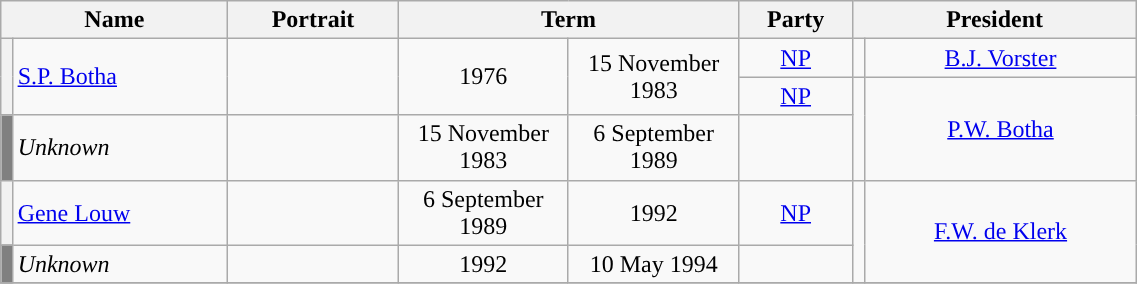<table class="wikitable" width=60%>
<tr>
<th colspan=2 width=20%>Name</th>
<th width=75>Portrait</th>
<th colspan=2 width=30%>Term</th>
<th width=10%>Party</th>
<th colspan=2 width=25%>President<br> </th>
</tr>
<tr style="text-align:center">
<th rowspan=2 style="width:1%;background-color: "></th>
<td rowspan=2 align=left><a href='#'>S.P. Botha</a></td>
<td rowspan=2></td>
<td rowspan=2>1976</td>
<td rowspan=2>15 November 1983</td>
<td><a href='#'>NP</a></td>
<td style="width:1%;background-color: "></td>
<td><a href='#'>B.J. Vorster</a><br> </td>
</tr>
<tr style="text-align:center">
<td><a href='#'>NP</a></td>
<td rowspan=2 style="width:1%;background-color: "></td>
<td rowspan=2><a href='#'>P.W. Botha</a><br> </td>
</tr>
<tr style="text-align:center">
<th style="width:1%;background-color: grey"></th>
<td align=left><em>Unknown</em></td>
<td></td>
<td>15 November 1983</td>
<td>6 September 1989</td>
<td></td>
</tr>
<tr style="text-align:center">
<th style="width:1%;background-color: "></th>
<td align=left><a href='#'>Gene Louw</a></td>
<td></td>
<td>6 September 1989</td>
<td>1992</td>
<td><a href='#'>NP</a></td>
<td rowspan=2 style="width:1%;background-color: "></td>
<td rowspan=2><a href='#'>F.W. de Klerk</a><br> </td>
</tr>
<tr style="text-align:center">
<th style="width:1%;background-color: grey"></th>
<td align=left><em>Unknown</em></td>
<td></td>
<td>1992</td>
<td>10 May 1994</td>
<td></td>
</tr>
<tr>
</tr>
</table>
